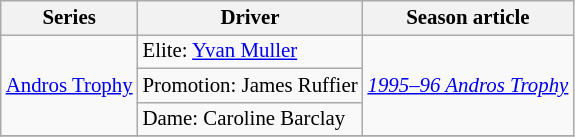<table class="wikitable" style="font-size: 87%;">
<tr>
<th>Series</th>
<th>Driver</th>
<th>Season article</th>
</tr>
<tr>
<td rowspan=3><a href='#'>Andros Trophy</a></td>
<td>Elite:  <a href='#'>Yvan Muller</a></td>
<td rowspan=3><em><a href='#'>1995–96 Andros Trophy</a></em></td>
</tr>
<tr>
<td>Promotion:  James Ruffier</td>
</tr>
<tr>
<td>Dame:  Caroline Barclay</td>
</tr>
<tr>
</tr>
</table>
